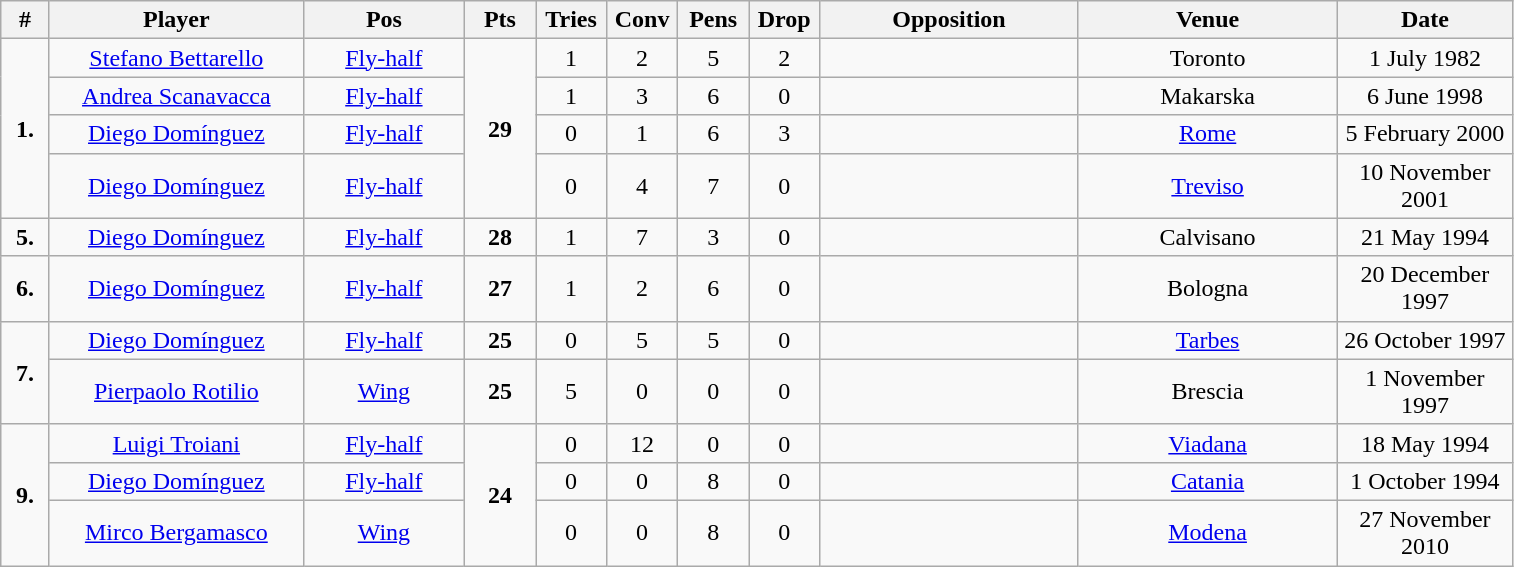<table class="wikitable" style="text-align:center;">
<tr>
<th style="width:25px;">#</th>
<th style="width:162px;">Player</th>
<th style="width:100px;">Pos</th>
<th style="width:40px;">Pts</th>
<th style="width:40px;">Tries</th>
<th style="width:40px;">Conv</th>
<th style="width:40px;">Pens</th>
<th style="width:40px;">Drop</th>
<th style="width:165px;">Opposition</th>
<th style="width:165px;">Venue</th>
<th style="width:110px;">Date</th>
</tr>
<tr>
<td rowspan=4><strong>1.</strong></td>
<td><a href='#'>Stefano Bettarello</a></td>
<td><a href='#'>Fly-half</a></td>
<td rowspan=4><strong>29</strong></td>
<td>1</td>
<td>2</td>
<td>5</td>
<td>2</td>
<td></td>
<td> Toronto</td>
<td>1 July 1982</td>
</tr>
<tr>
<td><a href='#'>Andrea Scanavacca</a></td>
<td><a href='#'>Fly-half</a></td>
<td>1</td>
<td>3</td>
<td>6</td>
<td>0</td>
<td></td>
<td> Makarska</td>
<td>6 June 1998</td>
</tr>
<tr>
<td><a href='#'>Diego Domínguez</a></td>
<td><a href='#'>Fly-half</a></td>
<td>0</td>
<td>1</td>
<td>6</td>
<td>3</td>
<td></td>
<td> <a href='#'>Rome</a></td>
<td>5 February 2000</td>
</tr>
<tr>
<td><a href='#'>Diego Domínguez</a></td>
<td><a href='#'>Fly-half</a></td>
<td>0</td>
<td>4</td>
<td>7</td>
<td>0</td>
<td></td>
<td> <a href='#'>Treviso</a></td>
<td>10 November 2001</td>
</tr>
<tr>
<td><strong>5.</strong></td>
<td><a href='#'>Diego Domínguez</a></td>
<td><a href='#'>Fly-half</a></td>
<td><strong>28</strong></td>
<td>1</td>
<td>7</td>
<td>3</td>
<td>0</td>
<td></td>
<td> Calvisano</td>
<td>21 May 1994</td>
</tr>
<tr>
<td><strong>6.</strong></td>
<td><a href='#'>Diego Domínguez</a></td>
<td><a href='#'>Fly-half</a></td>
<td><strong>27</strong></td>
<td>1</td>
<td>2</td>
<td>6</td>
<td>0</td>
<td></td>
<td> Bologna</td>
<td>20 December 1997</td>
</tr>
<tr>
<td rowspan=2><strong>7.</strong></td>
<td><a href='#'>Diego Domínguez</a></td>
<td><a href='#'>Fly-half</a></td>
<td><strong>25</strong></td>
<td>0</td>
<td>5</td>
<td>5</td>
<td>0</td>
<td></td>
<td> <a href='#'>Tarbes</a></td>
<td>26 October 1997</td>
</tr>
<tr>
<td><a href='#'>Pierpaolo Rotilio</a></td>
<td><a href='#'>Wing</a></td>
<td><strong>25</strong></td>
<td>5</td>
<td>0</td>
<td>0</td>
<td>0</td>
<td></td>
<td> Brescia</td>
<td>1 November 1997</td>
</tr>
<tr>
<td rowspan=3><strong>9.</strong></td>
<td><a href='#'>Luigi Troiani</a></td>
<td><a href='#'>Fly-half</a></td>
<td rowspan=3><strong>24</strong></td>
<td>0</td>
<td>12</td>
<td>0</td>
<td>0</td>
<td></td>
<td> <a href='#'>Viadana</a></td>
<td>18 May 1994</td>
</tr>
<tr>
<td><a href='#'>Diego Domínguez</a></td>
<td><a href='#'>Fly-half</a></td>
<td>0</td>
<td>0</td>
<td>8</td>
<td>0</td>
<td></td>
<td> <a href='#'>Catania</a></td>
<td>1 October 1994</td>
</tr>
<tr>
<td><a href='#'>Mirco Bergamasco</a></td>
<td><a href='#'>Wing</a></td>
<td>0</td>
<td>0</td>
<td>8</td>
<td>0</td>
<td></td>
<td> <a href='#'>Modena</a></td>
<td>27 November 2010</td>
</tr>
</table>
